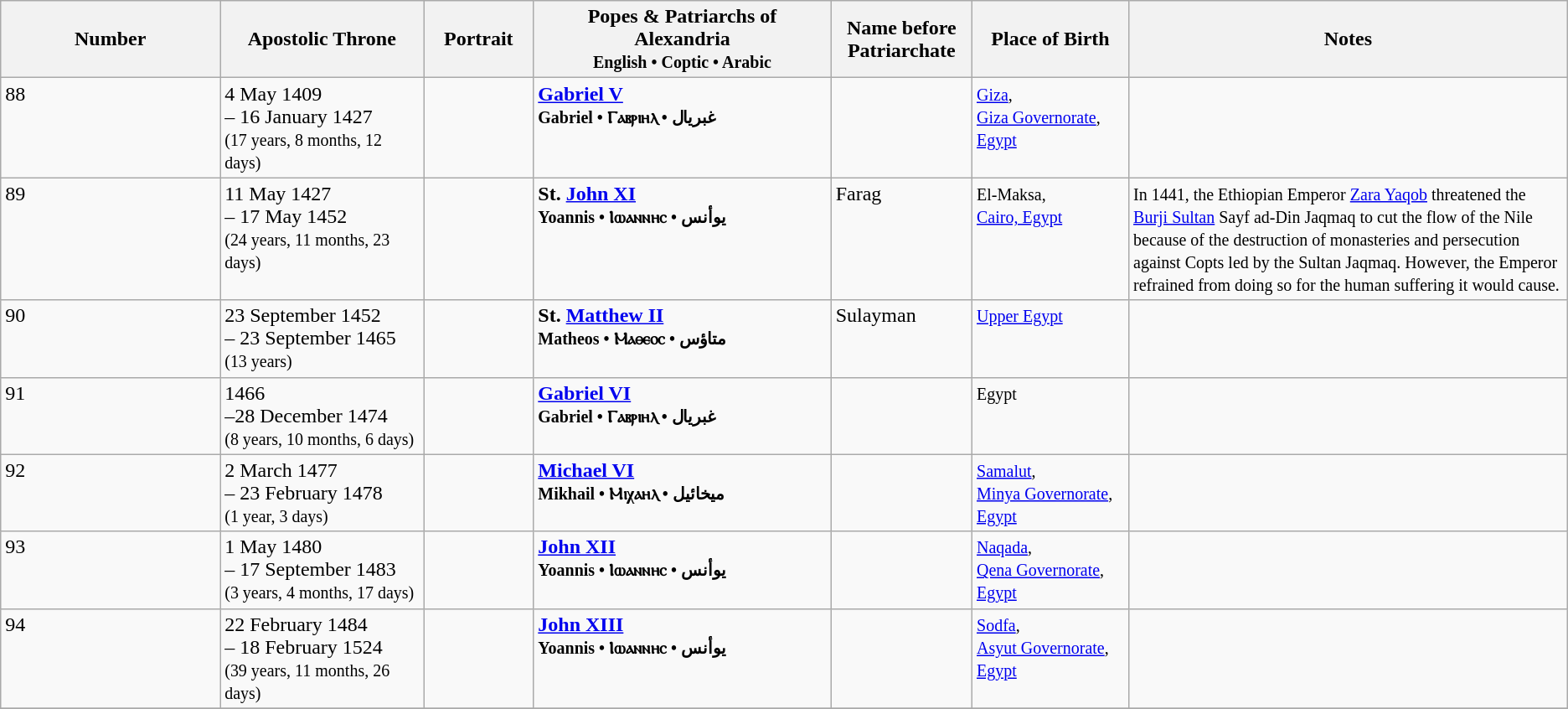<table class="wikitable">
<tr>
<th>Number</th>
<th style="width:13%;">Apostolic Throne</th>
<th style="width:7%;">Portrait</th>
<th style="width:19%;">Popes & Patriarchs of Alexandria<br><small>English • Coptic • Arabic</small></th>
<th style="width:9%;">Name before Patriarchate</th>
<th style="width:10%;">Place of Birth</th>
<th style="width:28%;">Notes</th>
</tr>
<tr valign="top">
<td>88</td>
<td>4 May 1409<br>– 16 January 1427<br><small>(17 years, 8 months, 12 days)</small></td>
<td></td>
<td><strong><a href='#'>Gabriel V</a></strong><br><small><strong>Gabriel • Ⲅⲁⲃⲣⲓⲏⲗ • غبريال</strong></small></td>
<td></td>
<td><small><a href='#'>Giza</a>,<br> <a href='#'>Giza Governorate</a>, <a href='#'>Egypt</a></small></td>
<td><small></small></td>
</tr>
<tr valign="top">
<td>89</td>
<td>11 May 1427<br>– 17 May 1452<br><small>(24 years, 11 months, 23 days)</small></td>
<td></td>
<td><strong>St. <a href='#'>John XI</a></strong><br><small><strong>Yoannis • Ⲓⲱⲁⲛⲛⲏⲥ • يوأنس</strong></small></td>
<td>Farag</td>
<td><small>El-Maksa,<br> <a href='#'>Cairo, Egypt</a></small></td>
<td><small> In 1441, the Ethiopian Emperor <a href='#'>Zara Yaqob</a> threatened the <a href='#'>Burji Sultan</a> Sayf ad-Din Jaqmaq to cut the flow of the Nile because of the destruction of monasteries and persecution against Copts led by the Sultan Jaqmaq. However, the Emperor refrained from doing so for the human suffering it would cause.</small></td>
</tr>
<tr valign="top">
<td>90</td>
<td>23 September 1452<br>– 23 September 1465<br><small>(13 years)</small></td>
<td></td>
<td><strong>St. <a href='#'>Matthew II</a></strong><br><small><strong>Matheos • Ⲙⲁⲑⲉⲟⲥ • متاؤس</strong></small></td>
<td>Sulayman</td>
<td><small><a href='#'>Upper Egypt</a></small></td>
<td><small></small></td>
</tr>
<tr valign="top">
<td>91</td>
<td>1466<br>–28 December 1474<br><small>(8 years, 10 months, 6 days)</small></td>
<td></td>
<td><strong><a href='#'>Gabriel VI</a></strong><br><small><strong>Gabriel • Ⲅⲁⲃⲣⲓⲏⲗ • غبريال</strong></small></td>
<td></td>
<td><small>Egypt</small></td>
<td><small></small></td>
</tr>
<tr valign="top">
<td>92</td>
<td>2 March 1477<br>– 23 February 1478<br><small>(1 year, 3 days)</small></td>
<td></td>
<td><strong><a href='#'>Michael VI</a></strong><br><small><strong>Mikhail • Ⲙⲓχⲁⲏⲗ • ميخائيل</strong></small></td>
<td></td>
<td><small><a href='#'>Samalut</a>, <br><a href='#'>Minya Governorate</a>, <a href='#'>Egypt</a></small></td>
<td><small></small></td>
</tr>
<tr valign="top">
<td>93</td>
<td>1 May 1480<br>– 17 September 1483<br><small>(3 years, 4 months, 17 days)</small></td>
<td></td>
<td><strong><a href='#'>John XII</a></strong><br><small><strong>Yoannis • Ⲓⲱⲁⲛⲛⲏⲥ • يوأنس</strong></small></td>
<td></td>
<td><small><a href='#'>Naqada</a>, <br><a href='#'>Qena Governorate</a>,<br> <a href='#'>Egypt</a></small></td>
<td><small></small></td>
</tr>
<tr valign="top">
<td>94</td>
<td>22 February 1484<br>– 18 February 1524<br><small>(39 years, 11 months, 26 days)</small></td>
<td></td>
<td><strong><a href='#'>John XIII</a></strong><br><small><strong>Yoannis • Ⲓⲱⲁⲛⲛⲏⲥ • يوأنس</strong></small></td>
<td></td>
<td><small><a href='#'>Sodfa</a>, <br><a href='#'>Asyut Governorate</a>, <a href='#'>Egypt</a></small></td>
<td><small></small></td>
</tr>
<tr valign="top">
</tr>
</table>
